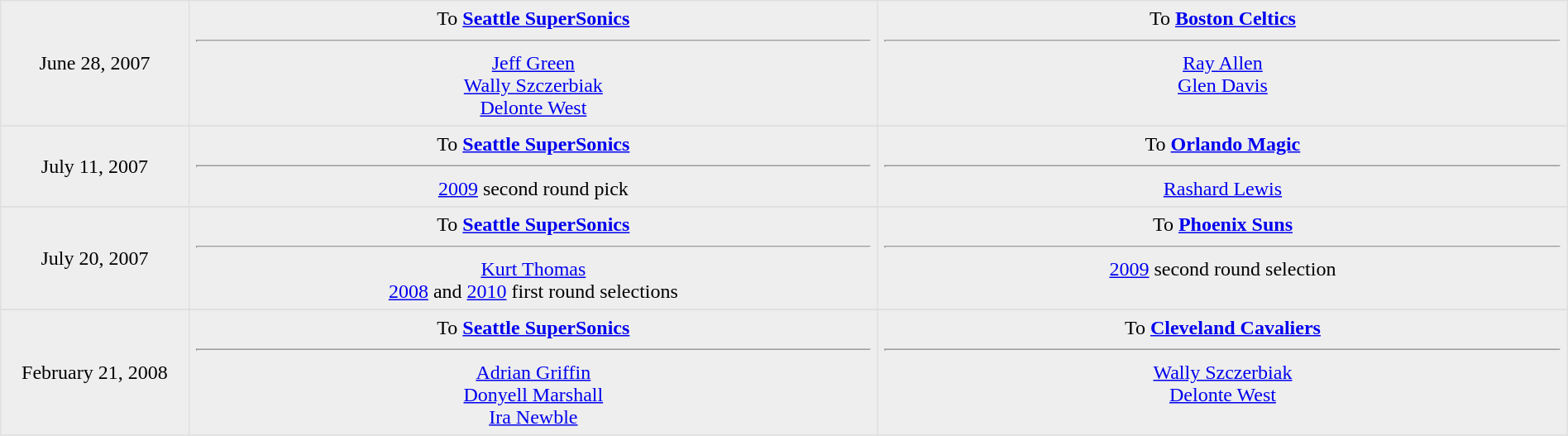<table border=1 style="border-collapse:collapse; text-align: center; width: 100%" bordercolor="#DFDFDF"  cellpadding="5">
<tr bgcolor="eeeeee">
<td style="width:12%">June 28, 2007</td>
<td style="width:44%" valign="top">To <strong><a href='#'>Seattle SuperSonics</a></strong><hr><a href='#'>Jeff Green</a><br><a href='#'>Wally Szczerbiak</a><br><a href='#'>Delonte West</a></td>
<td style="width:44%" valign="top">To <strong><a href='#'>Boston Celtics</a></strong><hr><a href='#'>Ray Allen</a><br><a href='#'>Glen Davis</a></td>
</tr>
<tr>
</tr>
<tr bgcolor="eeeeee">
<td style="width:12%">July 11, 2007<br></td>
<td style="width:44%" valign="top">To <strong><a href='#'>Seattle SuperSonics</a></strong><hr><a href='#'>2009</a> second round pick</td>
<td style="width:44%" valign="top">To <strong><a href='#'>Orlando Magic</a></strong><hr><a href='#'>Rashard Lewis</a></td>
</tr>
<tr>
</tr>
<tr bgcolor="eeeeee">
<td style="width:12%">July 20, 2007</td>
<td style="width:44%" valign="top">To <strong><a href='#'>Seattle SuperSonics</a></strong><hr><a href='#'>Kurt Thomas</a><br><a href='#'>2008</a> and <a href='#'>2010</a> first round selections</td>
<td style="width:44%" valign="top">To <strong><a href='#'>Phoenix Suns</a></strong><hr><a href='#'>2009</a> second round selection</td>
</tr>
<tr>
</tr>
<tr bgcolor="eeeeee">
<td style="width:12%">February 21, 2008</td>
<td style="width:44%" valign="top">To <strong><a href='#'>Seattle SuperSonics</a></strong><hr><a href='#'>Adrian Griffin</a> <br><a href='#'>Donyell Marshall</a> <br><a href='#'>Ira Newble</a> </td>
<td style="width:44%" valign="top">To <strong><a href='#'>Cleveland Cavaliers</a></strong><hr><a href='#'>Wally Szczerbiak</a><br><a href='#'>Delonte West</a></td>
</tr>
</table>
